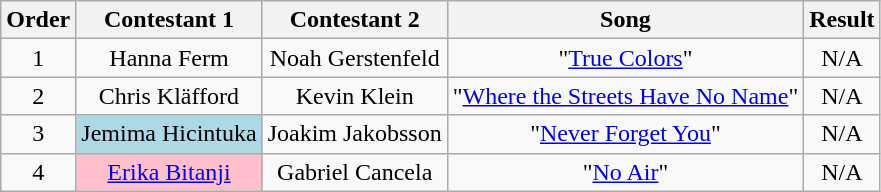<table class="wikitable plainrowheaders" style="text-align:center;">
<tr>
<th scope="col">Order</th>
<th scope="col">Contestant 1</th>
<th scope="col">Contestant 2</th>
<th scope="col">Song</th>
<th scope="col">Result</th>
</tr>
<tr>
<td>1</td>
<td scope="row">Hanna Ferm</td>
<td>Noah Gerstenfeld</td>
<td>"<a href='#'>True Colors</a>"</td>
<td>N/A</td>
</tr>
<tr>
<td>2</td>
<td scope="row">Chris Kläfford</td>
<td>Kevin Klein</td>
<td>"<a href='#'>Where the Streets Have No Name</a>"</td>
<td>N/A</td>
</tr>
<tr>
<td>3</td>
<td scope="row" bgcolor=lightblue>Jemima Hicintuka</td>
<td>Joakim Jakobsson</td>
<td>"<a href='#'>Never Forget You</a>"</td>
<td>N/A</td>
</tr>
<tr>
<td>4</td>
<td scope="row" bgcolor=pink><a href='#'>Erika Bitanji</a></td>
<td>Gabriel Cancela</td>
<td>"<a href='#'>No Air</a>"</td>
<td>N/A</td>
</tr>
</table>
